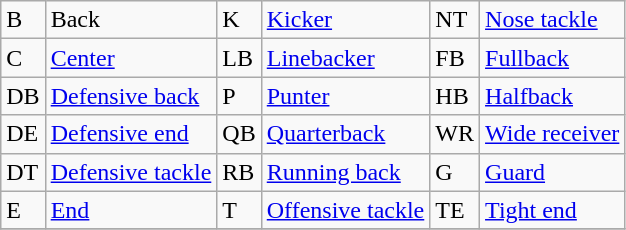<table class="wikitable">
<tr>
<td>B</td>
<td>Back</td>
<td>K</td>
<td><a href='#'>Kicker</a></td>
<td>NT</td>
<td><a href='#'>Nose tackle</a></td>
</tr>
<tr>
<td>C</td>
<td><a href='#'>Center</a></td>
<td>LB</td>
<td><a href='#'>Linebacker</a></td>
<td>FB</td>
<td><a href='#'>Fullback</a></td>
</tr>
<tr>
<td>DB</td>
<td><a href='#'>Defensive back</a></td>
<td>P</td>
<td><a href='#'>Punter</a></td>
<td>HB</td>
<td><a href='#'>Halfback</a></td>
</tr>
<tr>
<td>DE</td>
<td><a href='#'>Defensive end</a></td>
<td>QB</td>
<td><a href='#'>Quarterback</a></td>
<td>WR</td>
<td><a href='#'>Wide receiver</a></td>
</tr>
<tr>
<td>DT</td>
<td><a href='#'>Defensive tackle</a></td>
<td>RB</td>
<td><a href='#'>Running back</a></td>
<td>G</td>
<td><a href='#'>Guard</a></td>
</tr>
<tr>
<td>E</td>
<td><a href='#'>End</a></td>
<td>T</td>
<td><a href='#'>Offensive tackle</a></td>
<td>TE</td>
<td><a href='#'>Tight end</a></td>
</tr>
<tr>
</tr>
</table>
